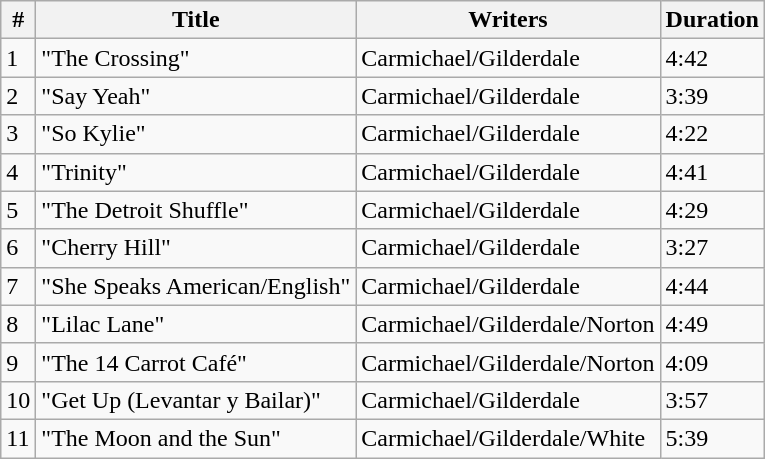<table class="wikitable">
<tr>
<th>#</th>
<th>Title</th>
<th>Writers</th>
<th>Duration</th>
</tr>
<tr>
<td>1</td>
<td>"The Crossing"</td>
<td>Carmichael/Gilderdale</td>
<td>4:42</td>
</tr>
<tr>
<td>2</td>
<td>"Say Yeah"</td>
<td>Carmichael/Gilderdale</td>
<td>3:39</td>
</tr>
<tr>
<td>3</td>
<td>"So Kylie"</td>
<td>Carmichael/Gilderdale</td>
<td>4:22</td>
</tr>
<tr>
<td>4</td>
<td>"Trinity"</td>
<td>Carmichael/Gilderdale</td>
<td>4:41</td>
</tr>
<tr>
<td>5</td>
<td>"The Detroit Shuffle"</td>
<td>Carmichael/Gilderdale</td>
<td>4:29</td>
</tr>
<tr>
<td>6</td>
<td>"Cherry Hill"</td>
<td>Carmichael/Gilderdale</td>
<td>3:27</td>
</tr>
<tr>
<td>7</td>
<td>"She Speaks American/English"</td>
<td>Carmichael/Gilderdale</td>
<td>4:44</td>
</tr>
<tr>
<td>8</td>
<td>"Lilac Lane"</td>
<td>Carmichael/Gilderdale/Norton</td>
<td>4:49</td>
</tr>
<tr>
<td>9</td>
<td>"The 14 Carrot Café"</td>
<td>Carmichael/Gilderdale/Norton</td>
<td>4:09</td>
</tr>
<tr>
<td>10</td>
<td>"Get Up (Levantar y Bailar)"</td>
<td>Carmichael/Gilderdale</td>
<td>3:57</td>
</tr>
<tr>
<td>11</td>
<td>"The Moon and the Sun"</td>
<td>Carmichael/Gilderdale/White</td>
<td>5:39</td>
</tr>
</table>
